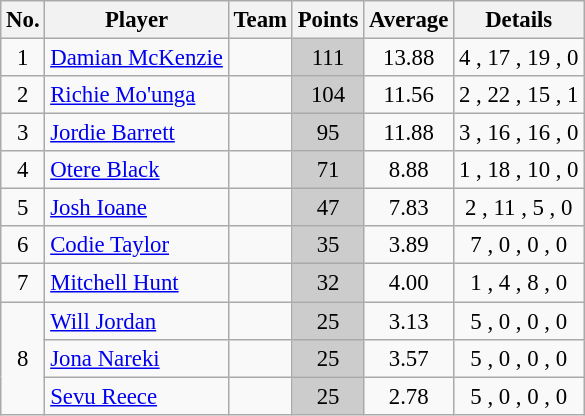<table class="wikitable sortable" style="text-align:center; font-size:95%">
<tr>
<th>No.</th>
<th>Player</th>
<th>Team</th>
<th>Points</th>
<th>Average</th>
<th>Details</th>
</tr>
<tr>
<td>1</td>
<td style="text-align:left;"><a href='#'>Damian McKenzie</a></td>
<td style="text-align:left;"></td>
<td style="background:#ccc;">111</td>
<td>13.88</td>
<td>4 , 17 , 19 , 0 </td>
</tr>
<tr>
<td>2</td>
<td style="text-align:left;"><a href='#'>Richie Mo'unga</a></td>
<td style="text-align:left;"></td>
<td style="background:#ccc;">104</td>
<td>11.56</td>
<td>2 , 22 , 15 , 1 </td>
</tr>
<tr>
<td>3</td>
<td style="text-align:left;"><a href='#'>Jordie Barrett</a></td>
<td style="text-align:left;"></td>
<td style="background:#ccc;">95</td>
<td>11.88</td>
<td>3 , 16 , 16 , 0 </td>
</tr>
<tr>
<td>4</td>
<td style="text-align:left;"><a href='#'>Otere Black</a></td>
<td style="text-align:left;"></td>
<td style="background:#ccc;">71</td>
<td>8.88</td>
<td>1 , 18 , 10 , 0 </td>
</tr>
<tr>
<td>5</td>
<td style="text-align:left;"><a href='#'>Josh Ioane</a></td>
<td style="text-align:left;"></td>
<td style="background:#ccc;">47</td>
<td>7.83</td>
<td>2 , 11 , 5 , 0 </td>
</tr>
<tr>
<td>6</td>
<td style="text-align:left;"><a href='#'>Codie Taylor</a></td>
<td style="text-align:left;"></td>
<td style="background:#ccc;">35</td>
<td>3.89</td>
<td>7 , 0 , 0 , 0 </td>
</tr>
<tr>
<td>7</td>
<td style="text-align:left;"><a href='#'>Mitchell Hunt</a></td>
<td style="text-align:left;"></td>
<td style="background:#ccc;">32</td>
<td>4.00</td>
<td>1 , 4 , 8 , 0 </td>
</tr>
<tr>
<td rowspan="3">8</td>
<td style="text-align:left;"><a href='#'>Will Jordan</a></td>
<td style="text-align:left;"></td>
<td style="background:#ccc;">25</td>
<td>3.13</td>
<td>5 , 0 , 0 , 0 </td>
</tr>
<tr>
<td style="text-align:left;"><a href='#'>Jona Nareki</a></td>
<td style="text-align:left;"></td>
<td style="background:#ccc;">25</td>
<td>3.57</td>
<td>5 , 0 , 0 , 0 </td>
</tr>
<tr>
<td style="text-align:left;"><a href='#'>Sevu Reece</a></td>
<td style="text-align:left;"></td>
<td style="background:#ccc;">25</td>
<td>2.78</td>
<td>5 , 0 , 0 , 0 </td>
</tr>
</table>
